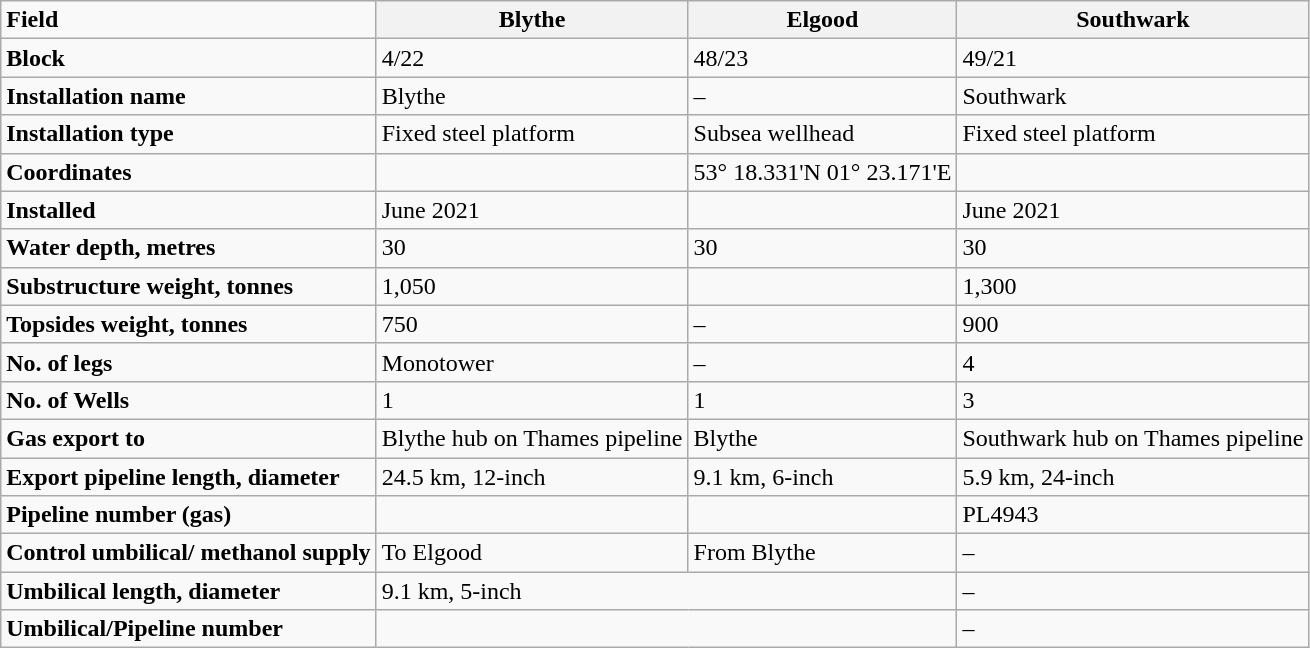<table class="wikitable">
<tr>
<td><strong>Field</strong></td>
<th>Blythe</th>
<th>Elgood</th>
<th>Southwark</th>
</tr>
<tr>
<td><strong>Block</strong></td>
<td>4/22</td>
<td>48/23</td>
<td>49/21</td>
</tr>
<tr>
<td><strong>Installation name</strong></td>
<td>Blythe</td>
<td>–</td>
<td>Southwark</td>
</tr>
<tr>
<td><strong>Installation type</strong></td>
<td>Fixed steel platform</td>
<td>Subsea wellhead</td>
<td>Fixed steel platform</td>
</tr>
<tr>
<td><strong>Coordinates</strong></td>
<td></td>
<td>53° 18.331'N 01° 23.171'E</td>
<td></td>
</tr>
<tr>
<td><strong>Installed</strong></td>
<td>June 2021</td>
<td></td>
<td>June 2021</td>
</tr>
<tr>
<td><strong>Water depth, metres</strong></td>
<td>30</td>
<td>30</td>
<td>30</td>
</tr>
<tr>
<td><strong>Substructure weight, tonnes</strong></td>
<td>1,050</td>
<td></td>
<td>1,300</td>
</tr>
<tr>
<td><strong>Topsides weight, tonnes</strong></td>
<td>750</td>
<td>–</td>
<td>900</td>
</tr>
<tr>
<td><strong>No. of legs</strong></td>
<td>Monotower</td>
<td>–</td>
<td>4</td>
</tr>
<tr>
<td><strong>No. of Wells</strong></td>
<td>1</td>
<td>1</td>
<td>3</td>
</tr>
<tr>
<td><strong>Gas export to</strong></td>
<td>Blythe hub on Thames pipeline</td>
<td>Blythe</td>
<td>Southwark hub on Thames pipeline</td>
</tr>
<tr>
<td><strong>Export pipeline length, diameter</strong></td>
<td>24.5 km, 12-inch</td>
<td>9.1 km, 6-inch</td>
<td>5.9 km, 24-inch</td>
</tr>
<tr>
<td><strong>Pipeline number (gas)</strong></td>
<td></td>
<td></td>
<td>PL4943</td>
</tr>
<tr>
<td><strong>Control umbilical/ methanol supply</strong></td>
<td>To Elgood</td>
<td>From Blythe</td>
<td>–</td>
</tr>
<tr>
<td><strong>Umbilical length, diameter</strong></td>
<td colspan="2">9.1 km, 5-inch</td>
<td>–</td>
</tr>
<tr>
<td><strong>Umbilical/Pipeline number</strong></td>
<td colspan="2"></td>
<td>–</td>
</tr>
</table>
